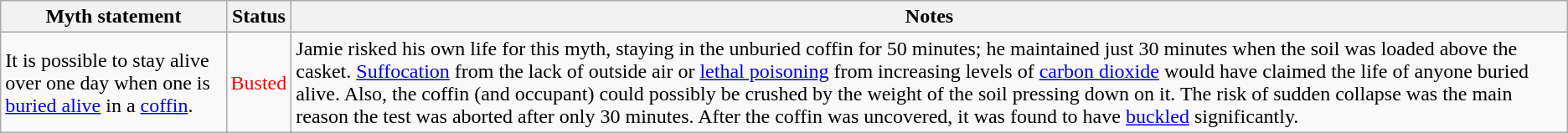<table class="wikitable plainrowheaders">
<tr>
<th>Myth statement</th>
<th>Status</th>
<th>Notes</th>
</tr>
<tr>
<td>It is possible to stay alive over one day when one is <a href='#'>buried alive</a> in a <a href='#'>coffin</a>.</td>
<td style="color:red">Busted</td>
<td>Jamie risked his own life for this myth, staying in the unburied coffin for 50 minutes; he maintained just 30 minutes when the soil was loaded above the casket. <a href='#'>Suffocation</a> from the lack of outside air or <a href='#'>lethal poisoning</a> from increasing levels of <a href='#'>carbon dioxide</a> would have claimed the life of anyone buried alive. Also, the coffin (and occupant) could possibly be crushed by the weight of the soil pressing down on it. The risk of sudden collapse was the main reason the test was aborted after only 30 minutes. After the coffin was uncovered, it was found to have <a href='#'>buckled</a> significantly.</td>
</tr>
</table>
